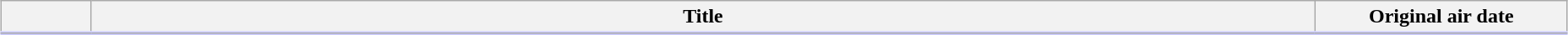<table class="wikitable" style="width:98%; margin:auto; background:#FFF;">
<tr style="border-bottom: 3px solid #CCF;">
<th style="width:4em;"></th>
<th>Title</th>
<th style="width:12em;">Original air date</th>
</tr>
<tr>
</tr>
</table>
